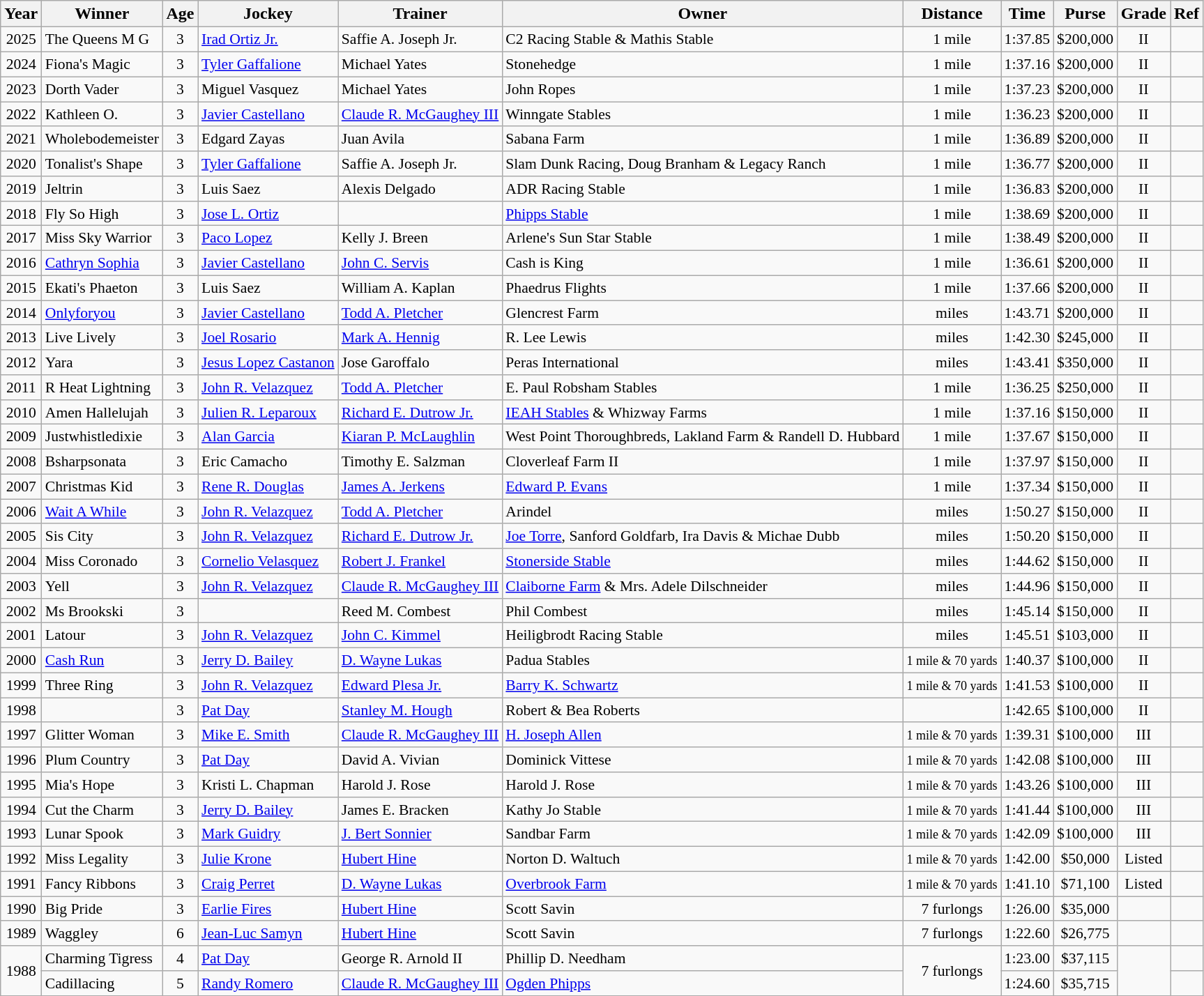<table class="wikitable sortable">
<tr>
<th>Year</th>
<th>Winner</th>
<th>Age</th>
<th>Jockey</th>
<th>Trainer</th>
<th>Owner</th>
<th>Distance</th>
<th>Time</th>
<th>Purse</th>
<th>Grade</th>
<th>Ref</th>
</tr>
<tr style="font-size:90%;">
<td align=center>2025</td>
<td>The Queens M G</td>
<td align=center>3</td>
<td><a href='#'>Irad Ortiz Jr.</a></td>
<td>Saffie A. Joseph Jr.</td>
<td>C2 Racing Stable & Mathis Stable</td>
<td align=center>1 mile</td>
<td align=center>1:37.85</td>
<td align=center>$200,000</td>
<td align=center>II</td>
<td></td>
</tr>
<tr style="font-size:90%;">
<td align=center>2024</td>
<td>Fiona's Magic</td>
<td align=center>3</td>
<td><a href='#'>Tyler Gaffalione</a></td>
<td>Michael Yates</td>
<td>Stonehedge</td>
<td align=center>1 mile</td>
<td align=center>1:37.16</td>
<td align=center>$200,000</td>
<td align=center>II</td>
<td></td>
</tr>
<tr style="font-size:90%;">
<td align=center>2023</td>
<td>Dorth Vader</td>
<td align=center>3</td>
<td>Miguel Vasquez</td>
<td>Michael Yates</td>
<td>John Ropes</td>
<td align=center>1 mile</td>
<td align=center>1:37.23</td>
<td align=center>$200,000</td>
<td align=center>II</td>
<td></td>
</tr>
<tr style="font-size:90%;">
<td align=center>2022</td>
<td>Kathleen O.</td>
<td align=center>3</td>
<td><a href='#'>Javier Castellano</a></td>
<td><a href='#'>Claude R. McGaughey III</a></td>
<td>Winngate Stables</td>
<td align=center>1 mile</td>
<td align=center>1:36.23</td>
<td align=center>$200,000</td>
<td align=center>II</td>
<td></td>
</tr>
<tr style="font-size:90%;">
<td align=center>2021</td>
<td>Wholebodemeister</td>
<td align=center>3</td>
<td>Edgard Zayas</td>
<td>Juan Avila</td>
<td>Sabana Farm</td>
<td align=center>1 mile</td>
<td align=center>1:36.89</td>
<td align=center>$200,000</td>
<td align=center>II</td>
<td></td>
</tr>
<tr style="font-size:90%;">
<td align=center>2020</td>
<td>Tonalist's Shape</td>
<td align=center>3</td>
<td><a href='#'>Tyler Gaffalione</a></td>
<td>Saffie A. Joseph Jr.</td>
<td>Slam Dunk Racing, Doug Branham & Legacy Ranch</td>
<td align=center>1 mile</td>
<td align=center>1:36.77</td>
<td align=center>$200,000</td>
<td align=center>II</td>
<td></td>
</tr>
<tr style="font-size:90%;">
<td align=center>2019</td>
<td>Jeltrin</td>
<td align=center>3</td>
<td>Luis Saez</td>
<td>Alexis Delgado</td>
<td>ADR Racing Stable</td>
<td align=center>1 mile</td>
<td align=center>1:36.83</td>
<td align=center>$200,000</td>
<td align=center>II</td>
<td></td>
</tr>
<tr style="font-size:90%;">
<td align=center>2018</td>
<td>Fly So High</td>
<td align=center>3</td>
<td><a href='#'>Jose L. Ortiz</a></td>
<td></td>
<td><a href='#'>Phipps Stable</a></td>
<td align=center>1 mile</td>
<td align=center>1:38.69</td>
<td align=center>$200,000</td>
<td align=center>II</td>
<td></td>
</tr>
<tr style="font-size:90%;">
<td align=center>2017</td>
<td>Miss Sky Warrior</td>
<td align=center>3</td>
<td><a href='#'>Paco Lopez</a></td>
<td>Kelly J. Breen</td>
<td>Arlene's Sun Star Stable</td>
<td align=center>1 mile</td>
<td align=center>1:38.49</td>
<td align=center>$200,000</td>
<td align=center>II</td>
<td></td>
</tr>
<tr style="font-size:90%;">
<td align=center>2016</td>
<td><a href='#'>Cathryn Sophia</a></td>
<td align=center>3</td>
<td><a href='#'>Javier Castellano</a></td>
<td><a href='#'>John C. Servis</a></td>
<td>Cash is King</td>
<td align=center>1 mile</td>
<td align=center>1:36.61</td>
<td align=center>$200,000</td>
<td align=center>II</td>
<td></td>
</tr>
<tr style="font-size:90%;">
<td align=center>2015</td>
<td>Ekati's Phaeton</td>
<td align=center>3</td>
<td>Luis Saez</td>
<td>William A. Kaplan</td>
<td>Phaedrus Flights</td>
<td align=center>1 mile</td>
<td align=center>1:37.66</td>
<td align=center>$200,000</td>
<td align=center>II</td>
<td></td>
</tr>
<tr style="font-size:90%;">
<td align=center>2014</td>
<td><a href='#'>Onlyforyou</a></td>
<td align=center>3</td>
<td><a href='#'>Javier Castellano</a></td>
<td><a href='#'>Todd A. Pletcher</a></td>
<td>Glencrest Farm</td>
<td align=center> miles</td>
<td align=center>1:43.71</td>
<td align=center>$200,000</td>
<td align=center>II</td>
<td></td>
</tr>
<tr style="font-size:90%;">
<td align=center>2013</td>
<td>Live Lively</td>
<td align=center>3</td>
<td><a href='#'>Joel Rosario</a></td>
<td><a href='#'>Mark A. Hennig</a></td>
<td>R. Lee Lewis</td>
<td align=center> miles</td>
<td align=center>1:42.30</td>
<td align=center>$245,000</td>
<td align=center>II</td>
<td></td>
</tr>
<tr style="font-size:90%;">
<td align=center>2012</td>
<td>Yara</td>
<td align=center>3</td>
<td><a href='#'>Jesus Lopez Castanon</a></td>
<td>Jose Garoffalo</td>
<td>Peras International</td>
<td align=center> miles</td>
<td align=center>1:43.41</td>
<td align=center>$350,000</td>
<td align=center>II</td>
<td></td>
</tr>
<tr style="font-size:90%;">
<td align=center>2011</td>
<td>R Heat Lightning</td>
<td align=center>3</td>
<td><a href='#'>John R. Velazquez</a></td>
<td><a href='#'>Todd A. Pletcher</a></td>
<td>E. Paul Robsham Stables</td>
<td align=center>1 mile</td>
<td align=center>1:36.25</td>
<td align=center>$250,000</td>
<td align=center>II</td>
<td></td>
</tr>
<tr style="font-size:90%;">
<td align=center>2010</td>
<td>Amen Hallelujah</td>
<td align=center>3</td>
<td><a href='#'>Julien R. Leparoux</a></td>
<td><a href='#'>Richard E. Dutrow Jr.</a></td>
<td><a href='#'>IEAH Stables</a> & Whizway Farms</td>
<td align=center>1 mile</td>
<td align=center>1:37.16</td>
<td align=center>$150,000</td>
<td align=center>II</td>
<td></td>
</tr>
<tr style="font-size:90%;">
<td align=center>2009</td>
<td>Justwhistledixie</td>
<td align=center>3</td>
<td><a href='#'>Alan Garcia</a></td>
<td><a href='#'>Kiaran P. McLaughlin</a></td>
<td>West Point Thoroughbreds, Lakland Farm & Randell D. Hubbard</td>
<td align=center>1 mile</td>
<td align=center>1:37.67</td>
<td align=center>$150,000</td>
<td align=center>II</td>
<td></td>
</tr>
<tr style="font-size:90%;">
<td align=center>2008</td>
<td>Bsharpsonata</td>
<td align=center>3</td>
<td>Eric Camacho</td>
<td>Timothy E. Salzman</td>
<td>Cloverleaf Farm II</td>
<td align=center>1 mile</td>
<td align=center>1:37.97</td>
<td align=center>$150,000</td>
<td align=center>II</td>
<td></td>
</tr>
<tr style="font-size:90%;">
<td align=center>2007</td>
<td>Christmas Kid</td>
<td align=center>3</td>
<td><a href='#'>Rene R. Douglas</a></td>
<td><a href='#'>James A. Jerkens</a></td>
<td><a href='#'>Edward P. Evans</a></td>
<td align=center>1 mile</td>
<td align=center>1:37.34</td>
<td align=center>$150,000</td>
<td align=center>II</td>
<td></td>
</tr>
<tr style="font-size:90%;">
<td align=center>2006</td>
<td><a href='#'>Wait A While</a></td>
<td align=center>3</td>
<td><a href='#'>John R. Velazquez</a></td>
<td><a href='#'>Todd A. Pletcher</a></td>
<td>Arindel</td>
<td align=center> miles</td>
<td align=center>1:50.27</td>
<td align=center>$150,000</td>
<td align=center>II</td>
<td></td>
</tr>
<tr style="font-size:90%;">
<td align=center>2005</td>
<td>Sis City</td>
<td align=center>3</td>
<td><a href='#'>John R. Velazquez</a></td>
<td><a href='#'>Richard E. Dutrow Jr.</a></td>
<td><a href='#'>Joe Torre</a>, Sanford Goldfarb,  Ira Davis & Michae Dubb</td>
<td align=center> miles</td>
<td align=center>1:50.20</td>
<td align=center>$150,000</td>
<td align=center>II</td>
<td></td>
</tr>
<tr style="font-size:90%;">
<td align=center>2004</td>
<td>Miss Coronado</td>
<td align=center>3</td>
<td><a href='#'>Cornelio Velasquez</a></td>
<td><a href='#'>Robert J. Frankel</a></td>
<td><a href='#'>Stonerside Stable</a></td>
<td align=center> miles</td>
<td align=center>1:44.62</td>
<td align=center>$150,000</td>
<td align=center>II</td>
<td></td>
</tr>
<tr style="font-size:90%;">
<td align=center>2003</td>
<td>Yell</td>
<td align=center>3</td>
<td><a href='#'>John R. Velazquez</a></td>
<td><a href='#'>Claude R. McGaughey III</a></td>
<td><a href='#'>Claiborne Farm</a> & Mrs. Adele Dilschneider</td>
<td align=center> miles</td>
<td align=center>1:44.96</td>
<td align=center>$150,000</td>
<td align=center>II</td>
<td></td>
</tr>
<tr style="font-size:90%;">
<td align=center>2002</td>
<td>Ms Brookski</td>
<td align=center>3</td>
<td></td>
<td>Reed M. Combest</td>
<td>Phil Combest</td>
<td align=center> miles</td>
<td align=center>1:45.14</td>
<td align=center>$150,000</td>
<td align=center>II</td>
<td></td>
</tr>
<tr style="font-size:90%;">
<td align=center>2001</td>
<td>Latour</td>
<td align=center>3</td>
<td><a href='#'>John R. Velazquez</a></td>
<td><a href='#'>John C. Kimmel</a></td>
<td>Heiligbrodt Racing Stable</td>
<td align=center> miles</td>
<td align=center>1:45.51</td>
<td align=center>$103,000</td>
<td align=center>II</td>
<td></td>
</tr>
<tr style="font-size:90%;">
<td align=center>2000</td>
<td><a href='#'>Cash Run</a></td>
<td align=center>3</td>
<td><a href='#'>Jerry D. Bailey</a></td>
<td><a href='#'>D. Wayne Lukas</a></td>
<td>Padua Stables</td>
<td align=center><small>1 mile & 70 yards</small></td>
<td align=center>1:40.37</td>
<td align=center>$100,000</td>
<td align=center>II</td>
<td></td>
</tr>
<tr style="font-size:90%;">
<td align=center>1999</td>
<td>Three Ring</td>
<td align=center>3</td>
<td><a href='#'>John R. Velazquez</a></td>
<td><a href='#'>Edward Plesa Jr.</a></td>
<td><a href='#'>Barry K. Schwartz</a></td>
<td align=center><small>1 mile & 70 yards</small></td>
<td align=center>1:41.53</td>
<td align=center>$100,000</td>
<td align=center>II</td>
<td></td>
</tr>
<tr style="font-size:90%;">
<td align=center>1998</td>
<td></td>
<td align=center>3</td>
<td><a href='#'>Pat Day</a></td>
<td><a href='#'>Stanley M. Hough</a></td>
<td>Robert & Bea Roberts</td>
<td align=center></td>
<td align=center>1:42.65</td>
<td align=center>$100,000</td>
<td align=center>II</td>
<td></td>
</tr>
<tr style="font-size:90%;">
<td align=center>1997</td>
<td>Glitter Woman</td>
<td align=center>3</td>
<td><a href='#'>Mike E. Smith</a></td>
<td><a href='#'>Claude R. McGaughey III</a></td>
<td><a href='#'>H. Joseph Allen</a></td>
<td align=center><small>1 mile & 70 yards</small></td>
<td align=center>1:39.31</td>
<td align=center>$100,000</td>
<td align=center>III</td>
<td></td>
</tr>
<tr style="font-size:90%;">
<td align=center>1996</td>
<td>Plum Country</td>
<td align=center>3</td>
<td><a href='#'>Pat Day</a></td>
<td>David A. Vivian</td>
<td>Dominick Vittese</td>
<td align=center><small>1 mile & 70 yards</small></td>
<td align=center>1:42.08</td>
<td align=center>$100,000</td>
<td align=center>III</td>
<td></td>
</tr>
<tr style="font-size:90%;">
<td align=center>1995</td>
<td>Mia's Hope</td>
<td align=center>3</td>
<td>Kristi L. Chapman</td>
<td>Harold J. Rose</td>
<td>Harold J. Rose</td>
<td align=center><small>1 mile & 70 yards</small></td>
<td align=center>1:43.26</td>
<td align=center>$100,000</td>
<td align=center>III</td>
<td></td>
</tr>
<tr style="font-size:90%;">
<td align=center>1994</td>
<td>Cut the Charm</td>
<td align=center>3</td>
<td><a href='#'>Jerry D. Bailey</a></td>
<td>James E. Bracken</td>
<td>Kathy Jo Stable</td>
<td align=center><small>1 mile & 70 yards</small></td>
<td align=center>1:41.44</td>
<td align=center>$100,000</td>
<td align=center>III</td>
<td></td>
</tr>
<tr style="font-size:90%;">
<td align=center>1993</td>
<td>Lunar Spook</td>
<td align=center>3</td>
<td><a href='#'>Mark Guidry</a></td>
<td><a href='#'>J. Bert Sonnier</a></td>
<td>Sandbar Farm</td>
<td align=center><small>1 mile & 70 yards</small></td>
<td align=center>1:42.09</td>
<td align=center>$100,000</td>
<td align=center>III</td>
<td></td>
</tr>
<tr style="font-size:90%;">
<td align=center>1992</td>
<td>Miss Legality</td>
<td align=center>3</td>
<td><a href='#'>Julie Krone</a></td>
<td><a href='#'>Hubert Hine</a></td>
<td>Norton D. Waltuch</td>
<td align=center><small>1 mile & 70 yards</small></td>
<td align=center>1:42.00</td>
<td align=center>$50,000</td>
<td align=center>Listed</td>
<td></td>
</tr>
<tr style="font-size:90%;">
<td align=center>1991</td>
<td>Fancy Ribbons</td>
<td align=center>3</td>
<td><a href='#'>Craig Perret</a></td>
<td><a href='#'>D. Wayne Lukas</a></td>
<td><a href='#'>Overbrook Farm</a></td>
<td align=center><small>1 mile & 70 yards</small></td>
<td align=center>1:41.10</td>
<td align=center>$71,100</td>
<td align=center>Listed</td>
<td></td>
</tr>
<tr style="font-size:90%;">
<td align=center>1990</td>
<td>Big Pride</td>
<td align=center>3</td>
<td><a href='#'>Earlie Fires</a></td>
<td><a href='#'>Hubert Hine</a></td>
<td>Scott Savin</td>
<td align=center>7 furlongs</td>
<td align=center>1:26.00</td>
<td align=center>$35,000</td>
<td align=center></td>
<td></td>
</tr>
<tr style="font-size:90%;">
<td align=center>1989</td>
<td>Waggley</td>
<td align=center>6</td>
<td><a href='#'>Jean-Luc Samyn</a></td>
<td><a href='#'>Hubert Hine</a></td>
<td>Scott Savin</td>
<td align=center>7 furlongs</td>
<td align=center>1:22.60</td>
<td align=center>$26,775</td>
<td align=center></td>
<td></td>
</tr>
<tr style="font-size:90%;">
<td align=center rowspan=2>1988</td>
<td>Charming Tigress</td>
<td align=center>4</td>
<td><a href='#'>Pat Day</a></td>
<td>George R. Arnold II</td>
<td>Phillip D. Needham</td>
<td align=center rowspan=2>7 furlongs</td>
<td align=center>1:23.00</td>
<td align=center>$37,115</td>
<td align=center rowspan=2></td>
<td></td>
</tr>
<tr style="font-size:90%;">
<td>Cadillacing</td>
<td align=center>5</td>
<td><a href='#'>Randy Romero</a></td>
<td><a href='#'>Claude R. McGaughey III</a></td>
<td><a href='#'>Ogden Phipps</a></td>
<td align=center>1:24.60</td>
<td align=center>$35,715</td>
<td></td>
</tr>
</table>
